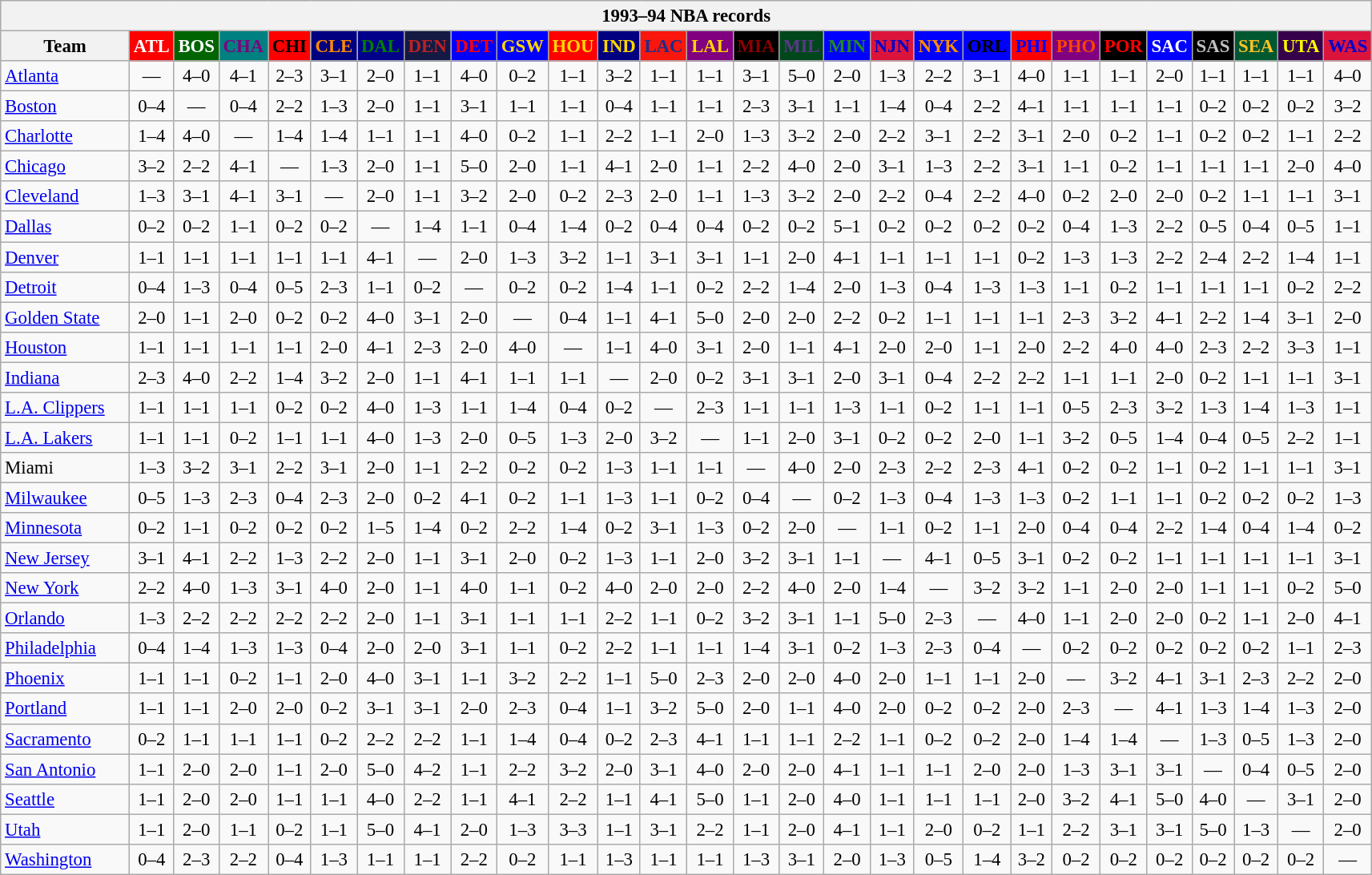<table class="wikitable" style="font-size:95%; text-align:center;">
<tr>
<th colspan=28>1993–94 NBA records</th>
</tr>
<tr>
<th width=100>Team</th>
<th style="background:#FF0000;color:#FFFFFF;width=35">ATL</th>
<th style="background:#006400;color:#FFFFFF;width=35">BOS</th>
<th style="background:#008080;color:#800080;width=35">CHA</th>
<th style="background:#FF0000;color:#000000;width=35">CHI</th>
<th style="background:#000080;color:#FF8C00;width=35">CLE</th>
<th style="background:#00008B;color:#008000;width=35">DAL</th>
<th style="background:#141A44;color:#BC2224;width=35">DEN</th>
<th style="background:#0000FF;color:#FF0000;width=35">DET</th>
<th style="background:#0000FF;color:#FFD700;width=35">GSW</th>
<th style="background:#FF0000;color:#FFD700;width=35">HOU</th>
<th style="background:#000080;color:#FFD700;width=35">IND</th>
<th style="background:#F9160D;color:#1A2E8B;width=35">LAC</th>
<th style="background:#800080;color:#FFD700;width=35">LAL</th>
<th style="background:#000000;color:#8B0000;width=35">MIA</th>
<th style="background:#00471B;color:#5C378A;width=35">MIL</th>
<th style="background:#0000FF;color:#228B22;width=35">MIN</th>
<th style="background:#DC143C;color:#0000CD;width=35">NJN</th>
<th style="background:#0000FF;color:#FF8C00;width=35">NYK</th>
<th style="background:#0000FF;color:#000000;width=35">ORL</th>
<th style="background:#FF0000;color:#0000FF;width=35">PHI</th>
<th style="background:#800080;color:#FF4500;width=35">PHO</th>
<th style="background:#000000;color:#FF0000;width=35">POR</th>
<th style="background:#0000FF;color:#FFFFFF;width=35">SAC</th>
<th style="background:#000000;color:#C0C0C0;width=35">SAS</th>
<th style="background:#005831;color:#FFC322;width=35">SEA</th>
<th style="background:#36004A;color:#FFFF00;width=35">UTA</th>
<th style="background:#DC143C;color:#0000CD;width=35">WAS</th>
</tr>
<tr>
<td style="text-align:left;"><a href='#'>Atlanta</a></td>
<td>—</td>
<td>4–0</td>
<td>4–1</td>
<td>2–3</td>
<td>3–1</td>
<td>2–0</td>
<td>1–1</td>
<td>4–0</td>
<td>0–2</td>
<td>1–1</td>
<td>3–2</td>
<td>1–1</td>
<td>1–1</td>
<td>3–1</td>
<td>5–0</td>
<td>2–0</td>
<td>1–3</td>
<td>2–2</td>
<td>3–1</td>
<td>4–0</td>
<td>1–1</td>
<td>1–1</td>
<td>2–0</td>
<td>1–1</td>
<td>1–1</td>
<td>1–1</td>
<td>4–0</td>
</tr>
<tr>
<td style="text-align:left;"><a href='#'>Boston</a></td>
<td>0–4</td>
<td>—</td>
<td>0–4</td>
<td>2–2</td>
<td>1–3</td>
<td>2–0</td>
<td>1–1</td>
<td>3–1</td>
<td>1–1</td>
<td>1–1</td>
<td>0–4</td>
<td>1–1</td>
<td>1–1</td>
<td>2–3</td>
<td>3–1</td>
<td>1–1</td>
<td>1–4</td>
<td>0–4</td>
<td>2–2</td>
<td>4–1</td>
<td>1–1</td>
<td>1–1</td>
<td>1–1</td>
<td>0–2</td>
<td>0–2</td>
<td>0–2</td>
<td>3–2</td>
</tr>
<tr>
<td style="text-align:left;"><a href='#'>Charlotte</a></td>
<td>1–4</td>
<td>4–0</td>
<td>—</td>
<td>1–4</td>
<td>1–4</td>
<td>1–1</td>
<td>1–1</td>
<td>4–0</td>
<td>0–2</td>
<td>1–1</td>
<td>2–2</td>
<td>1–1</td>
<td>2–0</td>
<td>1–3</td>
<td>3–2</td>
<td>2–0</td>
<td>2–2</td>
<td>3–1</td>
<td>2–2</td>
<td>3–1</td>
<td>2–0</td>
<td>0–2</td>
<td>1–1</td>
<td>0–2</td>
<td>0–2</td>
<td>1–1</td>
<td>2–2</td>
</tr>
<tr>
<td style="text-align:left;"><a href='#'>Chicago</a></td>
<td>3–2</td>
<td>2–2</td>
<td>4–1</td>
<td>—</td>
<td>1–3</td>
<td>2–0</td>
<td>1–1</td>
<td>5–0</td>
<td>2–0</td>
<td>1–1</td>
<td>4–1</td>
<td>2–0</td>
<td>1–1</td>
<td>2–2</td>
<td>4–0</td>
<td>2–0</td>
<td>3–1</td>
<td>1–3</td>
<td>2–2</td>
<td>3–1</td>
<td>1–1</td>
<td>0–2</td>
<td>1–1</td>
<td>1–1</td>
<td>1–1</td>
<td>2–0</td>
<td>4–0</td>
</tr>
<tr>
<td style="text-align:left;"><a href='#'>Cleveland</a></td>
<td>1–3</td>
<td>3–1</td>
<td>4–1</td>
<td>3–1</td>
<td>—</td>
<td>2–0</td>
<td>1–1</td>
<td>3–2</td>
<td>2–0</td>
<td>0–2</td>
<td>2–3</td>
<td>2–0</td>
<td>1–1</td>
<td>1–3</td>
<td>3–2</td>
<td>2–0</td>
<td>2–2</td>
<td>0–4</td>
<td>2–2</td>
<td>4–0</td>
<td>0–2</td>
<td>2–0</td>
<td>2–0</td>
<td>0–2</td>
<td>1–1</td>
<td>1–1</td>
<td>3–1</td>
</tr>
<tr>
<td style="text-align:left;"><a href='#'>Dallas</a></td>
<td>0–2</td>
<td>0–2</td>
<td>1–1</td>
<td>0–2</td>
<td>0–2</td>
<td>—</td>
<td>1–4</td>
<td>1–1</td>
<td>0–4</td>
<td>1–4</td>
<td>0–2</td>
<td>0–4</td>
<td>0–4</td>
<td>0–2</td>
<td>0–2</td>
<td>5–1</td>
<td>0–2</td>
<td>0–2</td>
<td>0–2</td>
<td>0–2</td>
<td>0–4</td>
<td>1–3</td>
<td>2–2</td>
<td>0–5</td>
<td>0–4</td>
<td>0–5</td>
<td>1–1</td>
</tr>
<tr>
<td style="text-align:left;"><a href='#'>Denver</a></td>
<td>1–1</td>
<td>1–1</td>
<td>1–1</td>
<td>1–1</td>
<td>1–1</td>
<td>4–1</td>
<td>—</td>
<td>2–0</td>
<td>1–3</td>
<td>3–2</td>
<td>1–1</td>
<td>3–1</td>
<td>3–1</td>
<td>1–1</td>
<td>2–0</td>
<td>4–1</td>
<td>1–1</td>
<td>1–1</td>
<td>1–1</td>
<td>0–2</td>
<td>1–3</td>
<td>1–3</td>
<td>2–2</td>
<td>2–4</td>
<td>2–2</td>
<td>1–4</td>
<td>1–1</td>
</tr>
<tr>
<td style="text-align:left;"><a href='#'>Detroit</a></td>
<td>0–4</td>
<td>1–3</td>
<td>0–4</td>
<td>0–5</td>
<td>2–3</td>
<td>1–1</td>
<td>0–2</td>
<td>—</td>
<td>0–2</td>
<td>0–2</td>
<td>1–4</td>
<td>1–1</td>
<td>0–2</td>
<td>2–2</td>
<td>1–4</td>
<td>2–0</td>
<td>1–3</td>
<td>0–4</td>
<td>1–3</td>
<td>1–3</td>
<td>1–1</td>
<td>0–2</td>
<td>1–1</td>
<td>1–1</td>
<td>1–1</td>
<td>0–2</td>
<td>2–2</td>
</tr>
<tr>
<td style="text-align:left;"><a href='#'>Golden State</a></td>
<td>2–0</td>
<td>1–1</td>
<td>2–0</td>
<td>0–2</td>
<td>0–2</td>
<td>4–0</td>
<td>3–1</td>
<td>2–0</td>
<td>—</td>
<td>0–4</td>
<td>1–1</td>
<td>4–1</td>
<td>5–0</td>
<td>2–0</td>
<td>2–0</td>
<td>2–2</td>
<td>0–2</td>
<td>1–1</td>
<td>1–1</td>
<td>1–1</td>
<td>2–3</td>
<td>3–2</td>
<td>4–1</td>
<td>2–2</td>
<td>1–4</td>
<td>3–1</td>
<td>2–0</td>
</tr>
<tr>
<td style="text-align:left;"><a href='#'>Houston</a></td>
<td>1–1</td>
<td>1–1</td>
<td>1–1</td>
<td>1–1</td>
<td>2–0</td>
<td>4–1</td>
<td>2–3</td>
<td>2–0</td>
<td>4–0</td>
<td>—</td>
<td>1–1</td>
<td>4–0</td>
<td>3–1</td>
<td>2–0</td>
<td>1–1</td>
<td>4–1</td>
<td>2–0</td>
<td>2–0</td>
<td>1–1</td>
<td>2–0</td>
<td>2–2</td>
<td>4–0</td>
<td>4–0</td>
<td>2–3</td>
<td>2–2</td>
<td>3–3</td>
<td>1–1</td>
</tr>
<tr>
<td style="text-align:left;"><a href='#'>Indiana</a></td>
<td>2–3</td>
<td>4–0</td>
<td>2–2</td>
<td>1–4</td>
<td>3–2</td>
<td>2–0</td>
<td>1–1</td>
<td>4–1</td>
<td>1–1</td>
<td>1–1</td>
<td>—</td>
<td>2–0</td>
<td>0–2</td>
<td>3–1</td>
<td>3–1</td>
<td>2–0</td>
<td>3–1</td>
<td>0–4</td>
<td>2–2</td>
<td>2–2</td>
<td>1–1</td>
<td>1–1</td>
<td>2–0</td>
<td>0–2</td>
<td>1–1</td>
<td>1–1</td>
<td>3–1</td>
</tr>
<tr>
<td style="text-align:left;"><a href='#'>L.A. Clippers</a></td>
<td>1–1</td>
<td>1–1</td>
<td>1–1</td>
<td>0–2</td>
<td>0–2</td>
<td>4–0</td>
<td>1–3</td>
<td>1–1</td>
<td>1–4</td>
<td>0–4</td>
<td>0–2</td>
<td>—</td>
<td>2–3</td>
<td>1–1</td>
<td>1–1</td>
<td>1–3</td>
<td>1–1</td>
<td>0–2</td>
<td>1–1</td>
<td>1–1</td>
<td>0–5</td>
<td>2–3</td>
<td>3–2</td>
<td>1–3</td>
<td>1–4</td>
<td>1–3</td>
<td>1–1</td>
</tr>
<tr>
<td style="text-align:left;"><a href='#'>L.A. Lakers</a></td>
<td>1–1</td>
<td>1–1</td>
<td>0–2</td>
<td>1–1</td>
<td>1–1</td>
<td>4–0</td>
<td>1–3</td>
<td>2–0</td>
<td>0–5</td>
<td>1–3</td>
<td>2–0</td>
<td>3–2</td>
<td>—</td>
<td>1–1</td>
<td>2–0</td>
<td>3–1</td>
<td>0–2</td>
<td>0–2</td>
<td>2–0</td>
<td>1–1</td>
<td>3–2</td>
<td>0–5</td>
<td>1–4</td>
<td>0–4</td>
<td>0–5</td>
<td>2–2</td>
<td>1–1</td>
</tr>
<tr>
<td style="text-align:left;">Miami</td>
<td>1–3</td>
<td>3–2</td>
<td>3–1</td>
<td>2–2</td>
<td>3–1</td>
<td>2–0</td>
<td>1–1</td>
<td>2–2</td>
<td>0–2</td>
<td>0–2</td>
<td>1–3</td>
<td>1–1</td>
<td>1–1</td>
<td>—</td>
<td>4–0</td>
<td>2–0</td>
<td>2–3</td>
<td>2–2</td>
<td>2–3</td>
<td>4–1</td>
<td>0–2</td>
<td>0–2</td>
<td>1–1</td>
<td>0–2</td>
<td>1–1</td>
<td>1–1</td>
<td>3–1</td>
</tr>
<tr>
<td style="text-align:left;"><a href='#'>Milwaukee</a></td>
<td>0–5</td>
<td>1–3</td>
<td>2–3</td>
<td>0–4</td>
<td>2–3</td>
<td>2–0</td>
<td>0–2</td>
<td>4–1</td>
<td>0–2</td>
<td>1–1</td>
<td>1–3</td>
<td>1–1</td>
<td>0–2</td>
<td>0–4</td>
<td>—</td>
<td>0–2</td>
<td>1–3</td>
<td>0–4</td>
<td>1–3</td>
<td>1–3</td>
<td>0–2</td>
<td>1–1</td>
<td>1–1</td>
<td>0–2</td>
<td>0–2</td>
<td>0–2</td>
<td>1–3</td>
</tr>
<tr>
<td style="text-align:left;"><a href='#'>Minnesota</a></td>
<td>0–2</td>
<td>1–1</td>
<td>0–2</td>
<td>0–2</td>
<td>0–2</td>
<td>1–5</td>
<td>1–4</td>
<td>0–2</td>
<td>2–2</td>
<td>1–4</td>
<td>0–2</td>
<td>3–1</td>
<td>1–3</td>
<td>0–2</td>
<td>2–0</td>
<td>—</td>
<td>1–1</td>
<td>0–2</td>
<td>1–1</td>
<td>2–0</td>
<td>0–4</td>
<td>0–4</td>
<td>2–2</td>
<td>1–4</td>
<td>0–4</td>
<td>1–4</td>
<td>0–2</td>
</tr>
<tr>
<td style="text-align:left;"><a href='#'>New Jersey</a></td>
<td>3–1</td>
<td>4–1</td>
<td>2–2</td>
<td>1–3</td>
<td>2–2</td>
<td>2–0</td>
<td>1–1</td>
<td>3–1</td>
<td>2–0</td>
<td>0–2</td>
<td>1–3</td>
<td>1–1</td>
<td>2–0</td>
<td>3–2</td>
<td>3–1</td>
<td>1–1</td>
<td>—</td>
<td>4–1</td>
<td>0–5</td>
<td>3–1</td>
<td>0–2</td>
<td>0–2</td>
<td>1–1</td>
<td>1–1</td>
<td>1–1</td>
<td>1–1</td>
<td>3–1</td>
</tr>
<tr>
<td style="text-align:left;"><a href='#'>New York</a></td>
<td>2–2</td>
<td>4–0</td>
<td>1–3</td>
<td>3–1</td>
<td>4–0</td>
<td>2–0</td>
<td>1–1</td>
<td>4–0</td>
<td>1–1</td>
<td>0–2</td>
<td>4–0</td>
<td>2–0</td>
<td>2–0</td>
<td>2–2</td>
<td>4–0</td>
<td>2–0</td>
<td>1–4</td>
<td>—</td>
<td>3–2</td>
<td>3–2</td>
<td>1–1</td>
<td>2–0</td>
<td>2–0</td>
<td>1–1</td>
<td>1–1</td>
<td>0–2</td>
<td>5–0</td>
</tr>
<tr>
<td style="text-align:left;"><a href='#'>Orlando</a></td>
<td>1–3</td>
<td>2–2</td>
<td>2–2</td>
<td>2–2</td>
<td>2–2</td>
<td>2–0</td>
<td>1–1</td>
<td>3–1</td>
<td>1–1</td>
<td>1–1</td>
<td>2–2</td>
<td>1–1</td>
<td>0–2</td>
<td>3–2</td>
<td>3–1</td>
<td>1–1</td>
<td>5–0</td>
<td>2–3</td>
<td>—</td>
<td>4–0</td>
<td>1–1</td>
<td>2–0</td>
<td>2–0</td>
<td>0–2</td>
<td>1–1</td>
<td>2–0</td>
<td>4–1</td>
</tr>
<tr>
<td style="text-align:left;"><a href='#'>Philadelphia</a></td>
<td>0–4</td>
<td>1–4</td>
<td>1–3</td>
<td>1–3</td>
<td>0–4</td>
<td>2–0</td>
<td>2–0</td>
<td>3–1</td>
<td>1–1</td>
<td>0–2</td>
<td>2–2</td>
<td>1–1</td>
<td>1–1</td>
<td>1–4</td>
<td>3–1</td>
<td>0–2</td>
<td>1–3</td>
<td>2–3</td>
<td>0–4</td>
<td>—</td>
<td>0–2</td>
<td>0–2</td>
<td>0–2</td>
<td>0–2</td>
<td>0–2</td>
<td>1–1</td>
<td>2–3</td>
</tr>
<tr>
<td style="text-align:left;"><a href='#'>Phoenix</a></td>
<td>1–1</td>
<td>1–1</td>
<td>0–2</td>
<td>1–1</td>
<td>2–0</td>
<td>4–0</td>
<td>3–1</td>
<td>1–1</td>
<td>3–2</td>
<td>2–2</td>
<td>1–1</td>
<td>5–0</td>
<td>2–3</td>
<td>2–0</td>
<td>2–0</td>
<td>4–0</td>
<td>2–0</td>
<td>1–1</td>
<td>1–1</td>
<td>2–0</td>
<td>—</td>
<td>3–2</td>
<td>4–1</td>
<td>3–1</td>
<td>2–3</td>
<td>2–2</td>
<td>2–0</td>
</tr>
<tr>
<td style="text-align:left;"><a href='#'>Portland</a></td>
<td>1–1</td>
<td>1–1</td>
<td>2–0</td>
<td>2–0</td>
<td>0–2</td>
<td>3–1</td>
<td>3–1</td>
<td>2–0</td>
<td>2–3</td>
<td>0–4</td>
<td>1–1</td>
<td>3–2</td>
<td>5–0</td>
<td>2–0</td>
<td>1–1</td>
<td>4–0</td>
<td>2–0</td>
<td>0–2</td>
<td>0–2</td>
<td>2–0</td>
<td>2–3</td>
<td>—</td>
<td>4–1</td>
<td>1–3</td>
<td>1–4</td>
<td>1–3</td>
<td>2–0</td>
</tr>
<tr>
<td style="text-align:left;"><a href='#'>Sacramento</a></td>
<td>0–2</td>
<td>1–1</td>
<td>1–1</td>
<td>1–1</td>
<td>0–2</td>
<td>2–2</td>
<td>2–2</td>
<td>1–1</td>
<td>1–4</td>
<td>0–4</td>
<td>0–2</td>
<td>2–3</td>
<td>4–1</td>
<td>1–1</td>
<td>1–1</td>
<td>2–2</td>
<td>1–1</td>
<td>0–2</td>
<td>0–2</td>
<td>2–0</td>
<td>1–4</td>
<td>1–4</td>
<td>—</td>
<td>1–3</td>
<td>0–5</td>
<td>1–3</td>
<td>2–0</td>
</tr>
<tr>
<td style="text-align:left;"><a href='#'>San Antonio</a></td>
<td>1–1</td>
<td>2–0</td>
<td>2–0</td>
<td>1–1</td>
<td>2–0</td>
<td>5–0</td>
<td>4–2</td>
<td>1–1</td>
<td>2–2</td>
<td>3–2</td>
<td>2–0</td>
<td>3–1</td>
<td>4–0</td>
<td>2–0</td>
<td>2–0</td>
<td>4–1</td>
<td>1–1</td>
<td>1–1</td>
<td>2–0</td>
<td>2–0</td>
<td>1–3</td>
<td>3–1</td>
<td>3–1</td>
<td>—</td>
<td>0–4</td>
<td>0–5</td>
<td>2–0</td>
</tr>
<tr>
<td style="text-align:left;"><a href='#'>Seattle</a></td>
<td>1–1</td>
<td>2–0</td>
<td>2–0</td>
<td>1–1</td>
<td>1–1</td>
<td>4–0</td>
<td>2–2</td>
<td>1–1</td>
<td>4–1</td>
<td>2–2</td>
<td>1–1</td>
<td>4–1</td>
<td>5–0</td>
<td>1–1</td>
<td>2–0</td>
<td>4–0</td>
<td>1–1</td>
<td>1–1</td>
<td>1–1</td>
<td>2–0</td>
<td>3–2</td>
<td>4–1</td>
<td>5–0</td>
<td>4–0</td>
<td>—</td>
<td>3–1</td>
<td>2–0</td>
</tr>
<tr>
<td style="text-align:left;"><a href='#'>Utah</a></td>
<td>1–1</td>
<td>2–0</td>
<td>1–1</td>
<td>0–2</td>
<td>1–1</td>
<td>5–0</td>
<td>4–1</td>
<td>2–0</td>
<td>1–3</td>
<td>3–3</td>
<td>1–1</td>
<td>3–1</td>
<td>2–2</td>
<td>1–1</td>
<td>2–0</td>
<td>4–1</td>
<td>1–1</td>
<td>2–0</td>
<td>0–2</td>
<td>1–1</td>
<td>2–2</td>
<td>3–1</td>
<td>3–1</td>
<td>5–0</td>
<td>1–3</td>
<td>—</td>
<td>2–0</td>
</tr>
<tr>
<td style="text-align:left;"><a href='#'>Washington</a></td>
<td>0–4</td>
<td>2–3</td>
<td>2–2</td>
<td>0–4</td>
<td>1–3</td>
<td>1–1</td>
<td>1–1</td>
<td>2–2</td>
<td>0–2</td>
<td>1–1</td>
<td>1–3</td>
<td>1–1</td>
<td>1–1</td>
<td>1–3</td>
<td>3–1</td>
<td>2–0</td>
<td>1–3</td>
<td>0–5</td>
<td>1–4</td>
<td>3–2</td>
<td>0–2</td>
<td>0–2</td>
<td>0–2</td>
<td>0–2</td>
<td>0–2</td>
<td>0–2</td>
<td>—</td>
</tr>
</table>
